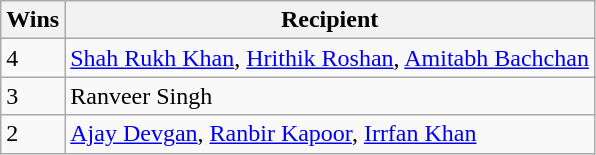<table class="wikitable">
<tr>
<th>Wins</th>
<th>Recipient</th>
</tr>
<tr>
<td>4</td>
<td><a href='#'>Shah Rukh Khan</a>, <a href='#'>Hrithik Roshan</a>, <a href='#'>Amitabh Bachchan</a></td>
</tr>
<tr>
<td>3</td>
<td>Ranveer Singh</td>
</tr>
<tr>
<td>2</td>
<td><a href='#'>Ajay Devgan</a>, <a href='#'>Ranbir Kapoor</a>, <a href='#'>Irrfan Khan</a></td>
</tr>
</table>
